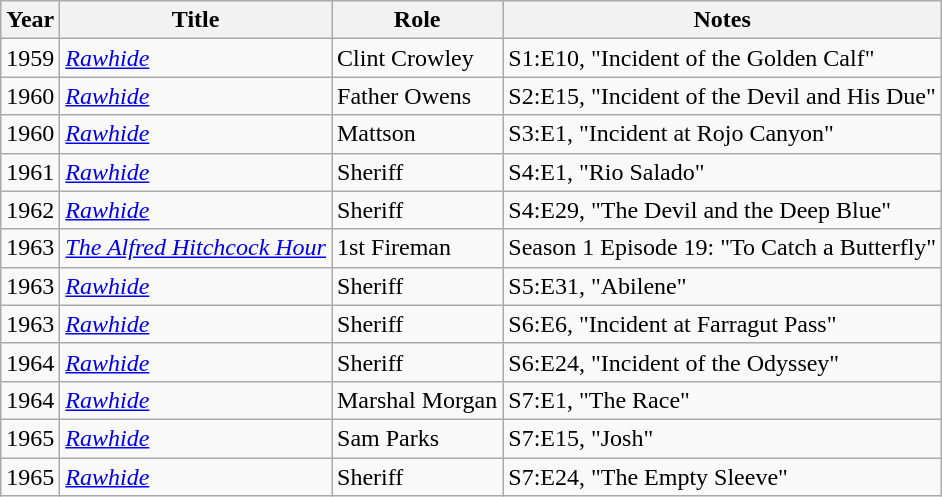<table class="wikitable">
<tr>
<th>Year</th>
<th>Title</th>
<th>Role</th>
<th>Notes</th>
</tr>
<tr>
<td>1959</td>
<td><em><a href='#'>Rawhide</a></em></td>
<td>Clint Crowley</td>
<td>S1:E10, "Incident of the Golden Calf"</td>
</tr>
<tr>
<td>1960</td>
<td><em><a href='#'>Rawhide</a></em></td>
<td>Father Owens</td>
<td>S2:E15, "Incident of the Devil and His Due"</td>
</tr>
<tr>
<td>1960</td>
<td><em><a href='#'>Rawhide</a></em></td>
<td>Mattson</td>
<td>S3:E1, "Incident at Rojo Canyon"</td>
</tr>
<tr>
<td>1961</td>
<td><em><a href='#'>Rawhide</a></em></td>
<td>Sheriff</td>
<td>S4:E1, "Rio Salado"</td>
</tr>
<tr>
<td>1962</td>
<td><em><a href='#'>Rawhide</a></em></td>
<td>Sheriff</td>
<td>S4:E29, "The Devil and the Deep Blue"</td>
</tr>
<tr>
<td>1963</td>
<td><em><a href='#'>The Alfred Hitchcock Hour</a></em></td>
<td>1st Fireman</td>
<td>Season 1 Episode 19: "To Catch a Butterfly"</td>
</tr>
<tr>
<td>1963</td>
<td><em><a href='#'>Rawhide</a></em></td>
<td>Sheriff</td>
<td>S5:E31, "Abilene"</td>
</tr>
<tr>
<td>1963</td>
<td><em><a href='#'>Rawhide</a></em></td>
<td>Sheriff</td>
<td>S6:E6, "Incident at Farragut Pass"</td>
</tr>
<tr>
<td>1964</td>
<td><em><a href='#'>Rawhide</a></em></td>
<td>Sheriff</td>
<td>S6:E24, "Incident of the Odyssey"</td>
</tr>
<tr>
<td>1964</td>
<td><em><a href='#'>Rawhide</a></em></td>
<td>Marshal Morgan</td>
<td>S7:E1, "The Race"</td>
</tr>
<tr>
<td>1965</td>
<td><em><a href='#'>Rawhide</a></em></td>
<td>Sam Parks</td>
<td>S7:E15, "Josh"</td>
</tr>
<tr>
<td>1965</td>
<td><em><a href='#'>Rawhide</a></em></td>
<td>Sheriff</td>
<td>S7:E24, "The Empty Sleeve"</td>
</tr>
</table>
